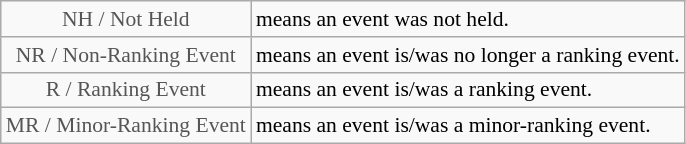<table class="wikitable" style="font-size:90%">
<tr>
<td style="text-align:center; color:#555555;" colspan="4">NH / Not Held</td>
<td>means an event was not held.</td>
</tr>
<tr>
<td style="text-align:center; color:#555555;" colspan="4">NR / Non-Ranking Event</td>
<td>means an event is/was no longer a ranking event.</td>
</tr>
<tr>
<td style="text-align:center; color:#555555;" colspan="4">R / Ranking Event</td>
<td>means an event is/was a ranking event.</td>
</tr>
<tr>
<td style="text-align:center; color:#555555;" colspan="4">MR / Minor-Ranking Event</td>
<td>means an event is/was a minor-ranking event.</td>
</tr>
</table>
